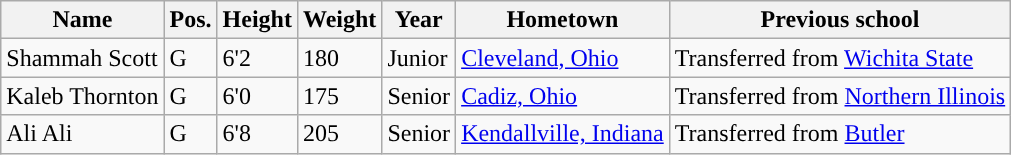<table class="wikitable sortable" border="1">
<tr align=center>
<th>Name</th>
<th>Pos.</th>
<th>Height</th>
<th>Weight</th>
<th>Year</th>
<th>Hometown</th>
<th>Previous school</th>
</tr>
<tr>
<td>Shammah Scott</td>
<td>G</td>
<td>6'2</td>
<td>180</td>
<td>Junior</td>
<td><a href='#'>Cleveland, Ohio</a></td>
<td>Transferred from <a href='#'>Wichita State</a></td>
</tr>
<tr>
<td>Kaleb Thornton</td>
<td>G</td>
<td>6'0</td>
<td>175</td>
<td>Senior</td>
<td><a href='#'>Cadiz, Ohio</a></td>
<td>Transferred from <a href='#'>Northern Illinois</a></td>
</tr>
<tr>
<td>Ali Ali</td>
<td>G</td>
<td>6'8</td>
<td>205</td>
<td>Senior</td>
<td><a href='#'>Kendallville, Indiana</a></td>
<td>Transferred from <a href='#'>Butler</a></td>
</tr>
</table>
